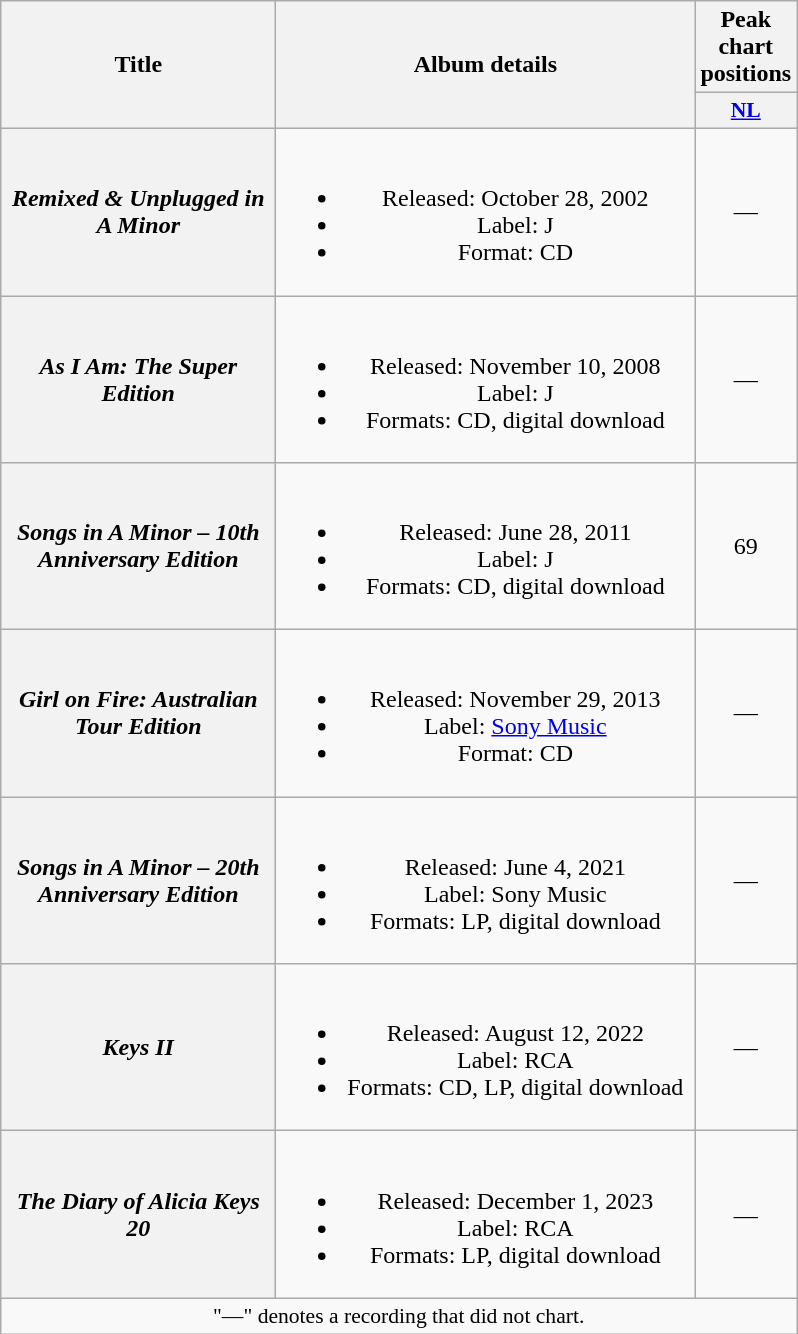<table class="wikitable plainrowheaders" style="text-align:center;" border="1">
<tr>
<th scope="col" rowspan="2" style="width:11em;">Title</th>
<th scope="col" rowspan="2" style="width:17em;">Album details</th>
<th scope="col">Peak chart positions</th>
</tr>
<tr>
<th scope="col" style="width:3em;font-size:90%;"><a href='#'>NL</a><br></th>
</tr>
<tr>
<th scope="row"><em>Remixed & Unplugged in A Minor</em></th>
<td><br><ul><li>Released: October 28, 2002</li><li>Label: J</li><li>Format: CD</li></ul></td>
<td>—</td>
</tr>
<tr>
<th scope="row"><em>As I Am: The Super Edition</em></th>
<td><br><ul><li>Released: November 10, 2008</li><li>Label: J</li><li>Formats: CD, digital download</li></ul></td>
<td>—</td>
</tr>
<tr>
<th scope="row"><em>Songs in A Minor – 10th Anniversary Edition</em></th>
<td><br><ul><li>Released: June 28, 2011</li><li>Label: J</li><li>Formats: CD, digital download</li></ul></td>
<td>69</td>
</tr>
<tr>
<th scope="row"><em>Girl on Fire: Australian Tour Edition</em></th>
<td><br><ul><li>Released: November 29, 2013</li><li>Label: <a href='#'>Sony Music</a></li><li>Format: CD</li></ul></td>
<td>—</td>
</tr>
<tr>
<th scope="row"><em>Songs in A Minor – 20th Anniversary Edition</em></th>
<td><br><ul><li>Released: June 4, 2021</li><li>Label: Sony Music</li><li>Formats: LP, digital download</li></ul></td>
<td>—</td>
</tr>
<tr>
<th scope="row"><em>Keys II</em></th>
<td><br><ul><li>Released: August 12, 2022</li><li>Label: RCA</li><li>Formats: CD, LP, digital download</li></ul></td>
<td>—</td>
</tr>
<tr>
<th scope="row"><em>The Diary of Alicia Keys 20</em></th>
<td><br><ul><li>Released: December 1, 2023</li><li>Label: RCA</li><li>Formats: LP, digital download</li></ul></td>
<td>—</td>
</tr>
<tr>
<td style="font-size:90%" colspan="3">"—" denotes a recording that did not chart.</td>
</tr>
</table>
